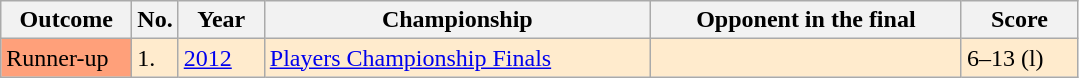<table class="sortable wikitable">
<tr>
<th width="80">Outcome</th>
<th width="20">No.</th>
<th width="50">Year</th>
<th style="width:250px;">Championship</th>
<th style="width:200px;">Opponent in the final</th>
<th width="70">Score</th>
</tr>
<tr style="background:#ffebcd;">
<td style="background:#ffa07a;">Runner-up</td>
<td>1.</td>
<td><a href='#'>2012</a></td>
<td><a href='#'>Players Championship Finals</a></td>
<td> </td>
<td>6–13 (l)</td>
</tr>
</table>
